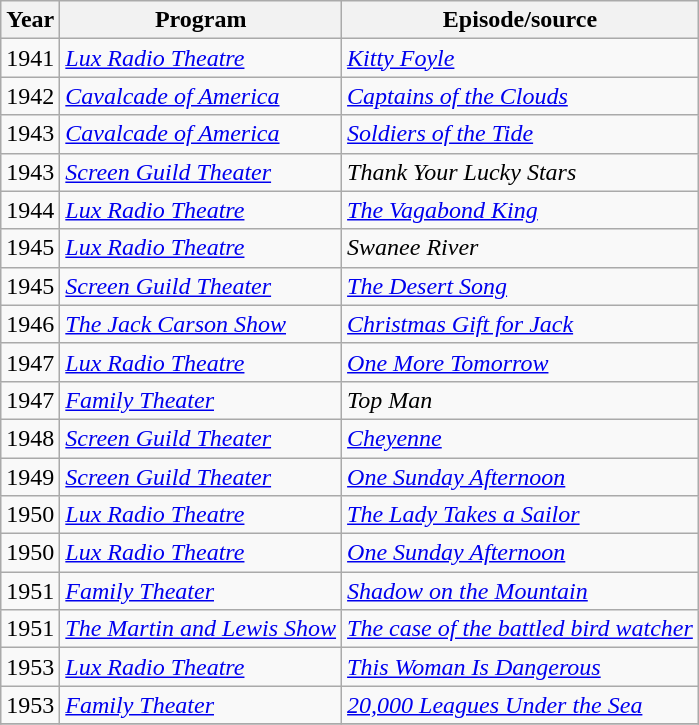<table class="wikitable">
<tr>
<th>Year</th>
<th>Program</th>
<th>Episode/source</th>
</tr>
<tr>
<td>1941</td>
<td><em><a href='#'>Lux Radio Theatre</a></em></td>
<td><em><a href='#'>Kitty Foyle</a></em></td>
</tr>
<tr>
<td>1942</td>
<td><em><a href='#'>Cavalcade of America</a></em></td>
<td><em><a href='#'>Captains of the Clouds</a></em></td>
</tr>
<tr>
<td>1943</td>
<td><em><a href='#'>Cavalcade of America</a></em></td>
<td><em><a href='#'>Soldiers of the Tide</a></em></td>
</tr>
<tr>
<td>1943</td>
<td><em><a href='#'>Screen Guild Theater</a></em></td>
<td><em>Thank Your Lucky Stars</em></td>
</tr>
<tr>
<td>1944</td>
<td><em><a href='#'>Lux Radio Theatre</a></em></td>
<td><em><a href='#'>The Vagabond King</a></em></td>
</tr>
<tr>
<td>1945</td>
<td><em><a href='#'>Lux Radio Theatre</a></em></td>
<td><em>Swanee River</em></td>
</tr>
<tr>
<td>1945</td>
<td><em><a href='#'>Screen Guild Theater</a></em></td>
<td><em><a href='#'>The Desert Song</a></em></td>
</tr>
<tr>
<td>1946</td>
<td><em><a href='#'>The Jack Carson Show</a></em></td>
<td><em><a href='#'>Christmas Gift for Jack</a></em></td>
</tr>
<tr>
<td>1947</td>
<td><em><a href='#'>Lux Radio Theatre</a></em></td>
<td><em><a href='#'>One More Tomorrow</a></em></td>
</tr>
<tr>
<td>1947</td>
<td><em><a href='#'>Family Theater</a></em></td>
<td><em>Top Man</em></td>
</tr>
<tr>
<td>1948</td>
<td><em><a href='#'>Screen Guild Theater</a></em></td>
<td><em><a href='#'>Cheyenne</a></em></td>
</tr>
<tr>
<td>1949</td>
<td><em><a href='#'>Screen Guild Theater</a></em></td>
<td><em><a href='#'>One Sunday Afternoon</a></em></td>
</tr>
<tr>
<td>1950</td>
<td><em><a href='#'>Lux Radio Theatre</a></em></td>
<td><em><a href='#'>The Lady Takes a Sailor</a></em></td>
</tr>
<tr>
<td>1950</td>
<td><em><a href='#'>Lux Radio Theatre</a></em></td>
<td><em><a href='#'>One Sunday Afternoon</a></em></td>
</tr>
<tr>
<td>1951</td>
<td><em><a href='#'>Family Theater</a></em></td>
<td><em><a href='#'>Shadow on the Mountain</a></em></td>
</tr>
<tr>
<td>1951</td>
<td><em><a href='#'>The Martin and Lewis Show</a></em></td>
<td><em><a href='#'>The case of the battled bird watcher</a></em></td>
</tr>
<tr>
<td>1953</td>
<td><em><a href='#'>Lux Radio Theatre</a></em></td>
<td><em><a href='#'>This Woman Is Dangerous</a></em></td>
</tr>
<tr>
<td>1953</td>
<td><em><a href='#'>Family Theater</a></em></td>
<td><em><a href='#'>20,000 Leagues Under the Sea</a></em></td>
</tr>
<tr>
</tr>
</table>
